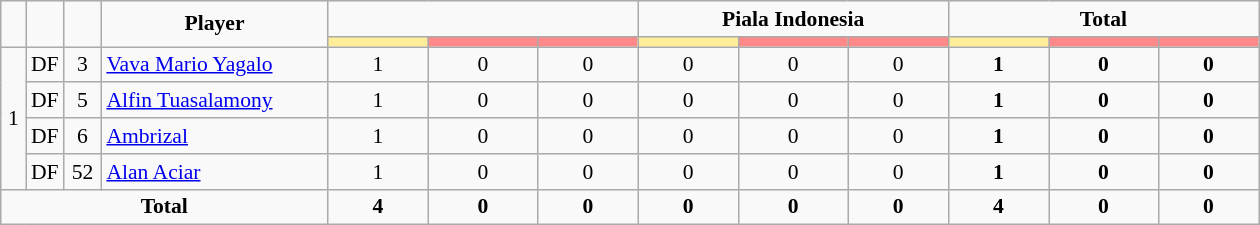<table class="wikitable" style="font-size: 90%; text-align: center;">
<tr>
<td rowspan="2"  style="width:2%;"><strong></strong></td>
<td rowspan="2"  style="width:3%;"><strong></strong></td>
<td rowspan="2"  style="width:3%;"><strong></strong></td>
<td rowspan="2"  style="width:18%;"><strong>Player</strong></td>
<td colspan="3"><strong></strong></td>
<td colspan="3"><strong>Piala Indonesia</strong></td>
<td colspan="3"><strong>Total</strong></td>
</tr>
<tr>
<th style="width:25px; background:#fe9;"></th>
<th style="width:28px; background:#ff8888;"></th>
<th style="width:25px; background:#ff8888;"></th>
<th style="width:25px; background:#fe9;"></th>
<th style="width:28px; background:#ff8888;"></th>
<th style="width:25px; background:#ff8888;"></th>
<th style="width:25px; background:#fe9;"></th>
<th style="width:28px; background:#ff8888;"></th>
<th style="width:25px; background:#ff8888;"></th>
</tr>
<tr>
<td rowspan=4>1</td>
<td>DF</td>
<td>3</td>
<td align=left> <a href='#'>Vava Mario Yagalo</a></td>
<td>1</td>
<td>0</td>
<td>0</td>
<td>0</td>
<td>0</td>
<td>0</td>
<td><strong>1</strong></td>
<td><strong>0</strong></td>
<td><strong>0</strong></td>
</tr>
<tr>
<td>DF</td>
<td>5</td>
<td align=left> <a href='#'>Alfin Tuasalamony</a></td>
<td>1</td>
<td>0</td>
<td>0</td>
<td>0</td>
<td>0</td>
<td>0</td>
<td><strong>1</strong></td>
<td><strong>0</strong></td>
<td><strong>0</strong></td>
</tr>
<tr>
<td>DF</td>
<td>6</td>
<td align=left> <a href='#'>Ambrizal</a></td>
<td>1</td>
<td>0</td>
<td>0</td>
<td>0</td>
<td>0</td>
<td>0</td>
<td><strong>1</strong></td>
<td><strong>0</strong></td>
<td><strong>0</strong></td>
</tr>
<tr>
<td>DF</td>
<td>52</td>
<td align=left> <a href='#'>Alan Aciar</a></td>
<td>1</td>
<td>0</td>
<td>0</td>
<td>0</td>
<td>0</td>
<td>0</td>
<td><strong>1</strong></td>
<td><strong>0</strong></td>
<td><strong>0</strong></td>
</tr>
<tr>
<td colspan="4"><strong>Total</strong></td>
<td><strong>4</strong></td>
<td><strong>0</strong></td>
<td><strong>0</strong></td>
<td><strong>0</strong></td>
<td><strong>0</strong></td>
<td><strong>0</strong></td>
<td><strong>4</strong></td>
<td><strong>0</strong></td>
<td><strong>0</strong></td>
</tr>
</table>
